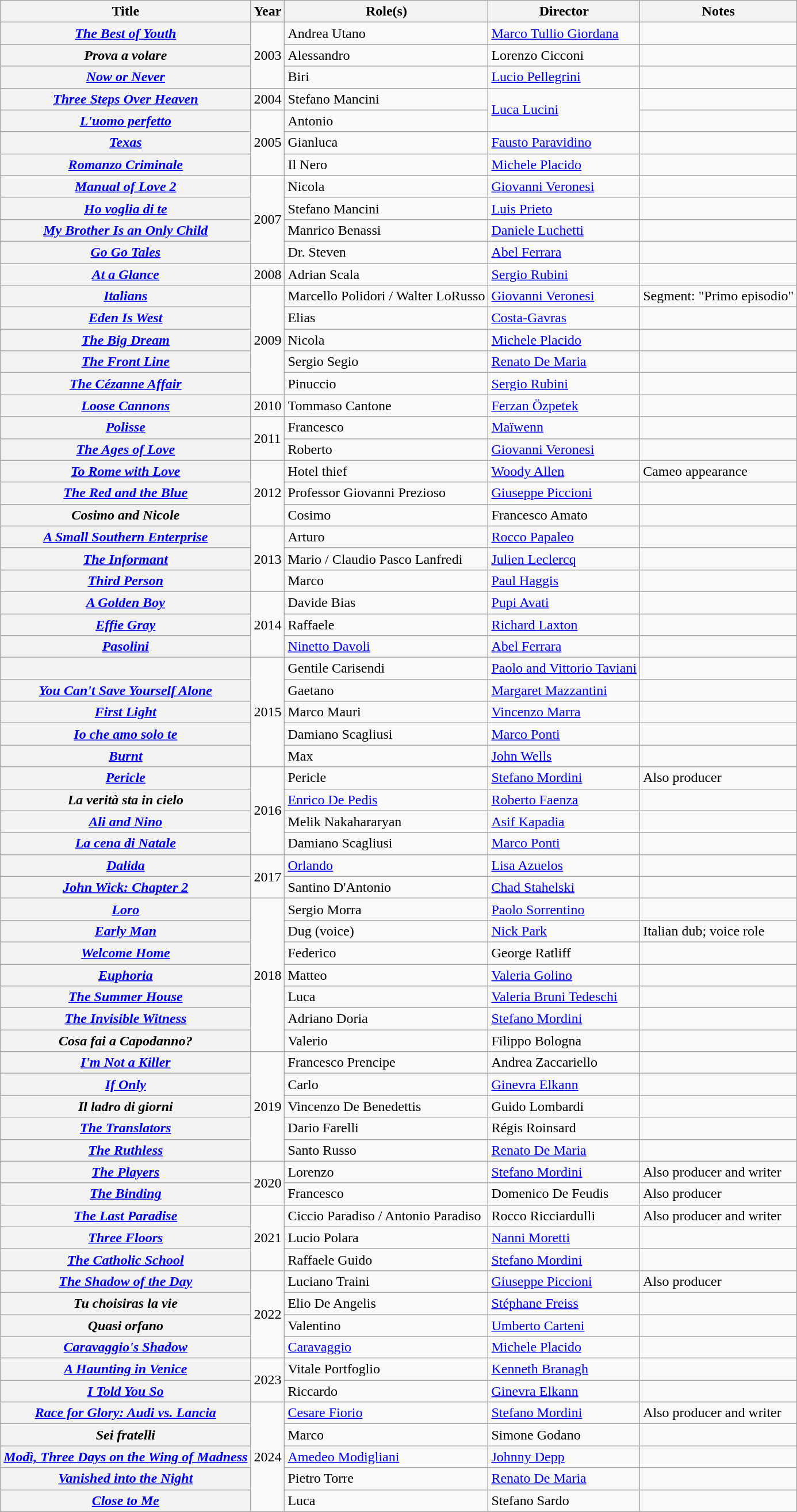<table class="wikitable plainrowheaders sortable">
<tr>
<th scope="col">Title</th>
<th scope="col">Year</th>
<th scope="col">Role(s)</th>
<th scope="col">Director</th>
<th scope="col" class="unsortable">Notes</th>
</tr>
<tr>
<th scope="row"><em><a href='#'>The Best of Youth</a></em></th>
<td rowspan="3">2003</td>
<td>Andrea Utano</td>
<td><a href='#'>Marco Tullio Giordana</a></td>
<td></td>
</tr>
<tr>
<th scope="row"><em>Prova a volare</em></th>
<td>Alessandro</td>
<td>Lorenzo Cicconi</td>
<td></td>
</tr>
<tr>
<th scope="row"><em><a href='#'>Now or Never</a></em></th>
<td>Biri</td>
<td><a href='#'>Lucio Pellegrini</a></td>
<td></td>
</tr>
<tr>
<th scope="row"><em><a href='#'>Three Steps Over Heaven</a></em></th>
<td>2004</td>
<td>Stefano Mancini</td>
<td rowspan="2"><a href='#'>Luca Lucini</a></td>
<td></td>
</tr>
<tr>
<th scope="row"><em><a href='#'>L'uomo perfetto</a></em></th>
<td rowspan="3">2005</td>
<td>Antonio</td>
<td></td>
</tr>
<tr>
<th scope="row"><em><a href='#'>Texas</a></em></th>
<td>Gianluca</td>
<td><a href='#'>Fausto Paravidino</a></td>
<td></td>
</tr>
<tr>
<th scope="row"><em><a href='#'>Romanzo Criminale</a></em></th>
<td>Il Nero</td>
<td><a href='#'>Michele Placido</a></td>
<td></td>
</tr>
<tr>
<th scope="row"><em><a href='#'>Manual of Love 2</a></em></th>
<td rowspan="4">2007</td>
<td>Nicola</td>
<td><a href='#'>Giovanni Veronesi</a></td>
<td></td>
</tr>
<tr>
<th scope="row"><em><a href='#'>Ho voglia di te</a></em></th>
<td>Stefano Mancini</td>
<td><a href='#'>Luis Prieto</a></td>
<td></td>
</tr>
<tr>
<th scope="row"><em><a href='#'>My Brother Is an Only Child</a></em></th>
<td>Manrico Benassi</td>
<td><a href='#'>Daniele Luchetti</a></td>
<td></td>
</tr>
<tr>
<th scope="row"><em><a href='#'>Go Go Tales</a></em></th>
<td>Dr. Steven</td>
<td><a href='#'>Abel Ferrara</a></td>
<td></td>
</tr>
<tr>
<th scope="row"><em><a href='#'>At a Glance</a></em></th>
<td>2008</td>
<td>Adrian Scala</td>
<td><a href='#'>Sergio Rubini</a></td>
<td></td>
</tr>
<tr>
<th scope="row"><em><a href='#'>Italians</a></em></th>
<td rowspan="5">2009</td>
<td>Marcello Polidori / Walter LoRusso</td>
<td><a href='#'>Giovanni Veronesi</a></td>
<td>Segment: "Primo episodio"</td>
</tr>
<tr>
<th scope="row"><em><a href='#'>Eden Is West</a></em></th>
<td>Elias</td>
<td><a href='#'>Costa-Gavras</a></td>
<td></td>
</tr>
<tr>
<th scope="row"><em><a href='#'>The Big Dream</a></em></th>
<td>Nicola</td>
<td><a href='#'>Michele Placido</a></td>
<td></td>
</tr>
<tr>
<th scope="row"><em><a href='#'>The Front Line</a></em></th>
<td>Sergio Segio</td>
<td><a href='#'>Renato De Maria</a></td>
<td></td>
</tr>
<tr>
<th scope="row"><em><a href='#'>The Cézanne Affair</a></em></th>
<td>Pinuccio</td>
<td><a href='#'>Sergio Rubini</a></td>
<td></td>
</tr>
<tr>
<th scope="row"><em><a href='#'>Loose Cannons</a></em></th>
<td>2010</td>
<td>Tommaso Cantone</td>
<td><a href='#'>Ferzan Özpetek</a></td>
<td></td>
</tr>
<tr>
<th scope="row"><em><a href='#'>Polisse</a></em></th>
<td rowspan="2">2011</td>
<td>Francesco</td>
<td><a href='#'>Maïwenn</a></td>
<td></td>
</tr>
<tr>
<th scope="row"><em><a href='#'>The Ages of Love</a></em></th>
<td>Roberto</td>
<td><a href='#'>Giovanni Veronesi</a></td>
<td></td>
</tr>
<tr>
<th scope="row"><em><a href='#'>To Rome with Love</a></em></th>
<td rowspan="3">2012</td>
<td>Hotel thief</td>
<td><a href='#'>Woody Allen</a></td>
<td>Cameo appearance</td>
</tr>
<tr>
<th scope="row"><em><a href='#'>The Red and the Blue</a></em></th>
<td>Professor Giovanni Prezioso</td>
<td><a href='#'>Giuseppe Piccioni</a></td>
<td></td>
</tr>
<tr>
<th scope="row"><em>Cosimo and Nicole</em></th>
<td>Cosimo</td>
<td>Francesco Amato</td>
<td></td>
</tr>
<tr>
<th scope="row"><em><a href='#'>A Small Southern Enterprise</a></em></th>
<td rowspan="3">2013</td>
<td>Arturo</td>
<td><a href='#'>Rocco Papaleo</a></td>
<td></td>
</tr>
<tr>
<th scope="row"><em><a href='#'>The Informant</a></em></th>
<td>Mario / Claudio Pasco Lanfredi</td>
<td><a href='#'>Julien Leclercq</a></td>
<td></td>
</tr>
<tr>
<th scope="row"><em><a href='#'>Third Person</a></em></th>
<td>Marco</td>
<td><a href='#'>Paul Haggis</a></td>
<td></td>
</tr>
<tr>
<th scope="row"><em><a href='#'>A Golden Boy</a></em></th>
<td rowspan="3">2014</td>
<td>Davide Bias</td>
<td><a href='#'>Pupi Avati</a></td>
<td></td>
</tr>
<tr>
<th scope="row"><em><a href='#'>Effie Gray</a></em></th>
<td>Raffaele</td>
<td><a href='#'>Richard Laxton</a></td>
<td></td>
</tr>
<tr>
<th scope="row"><em><a href='#'>Pasolini</a></em></th>
<td><a href='#'>Ninetto Davoli</a></td>
<td><a href='#'>Abel Ferrara</a></td>
<td></td>
</tr>
<tr>
<th scope="row"></th>
<td rowspan="5">2015</td>
<td>Gentile Carisendi</td>
<td><a href='#'>Paolo and Vittorio Taviani</a></td>
<td></td>
</tr>
<tr>
<th scope="row"><em><a href='#'>You Can't Save Yourself Alone</a></em></th>
<td>Gaetano</td>
<td><a href='#'>Margaret Mazzantini</a></td>
<td></td>
</tr>
<tr>
<th scope="row"><em><a href='#'>First Light</a></em></th>
<td>Marco Mauri</td>
<td><a href='#'>Vincenzo Marra</a></td>
<td></td>
</tr>
<tr>
<th scope="row"><em><a href='#'>Io che amo solo te</a></em></th>
<td>Damiano Scagliusi</td>
<td><a href='#'>Marco Ponti</a></td>
<td></td>
</tr>
<tr>
<th scope="row"><em><a href='#'>Burnt</a></em></th>
<td>Max</td>
<td><a href='#'>John Wells</a></td>
<td></td>
</tr>
<tr>
<th scope="row"><em><a href='#'>Pericle</a></em></th>
<td rowspan="4">2016</td>
<td>Pericle</td>
<td><a href='#'>Stefano Mordini</a></td>
<td>Also producer</td>
</tr>
<tr>
<th scope="row"><em>La verità sta in cielo</em></th>
<td><a href='#'>Enrico De Pedis</a></td>
<td><a href='#'>Roberto Faenza</a></td>
<td></td>
</tr>
<tr>
<th scope="row"><em><a href='#'>Ali and Nino</a></em></th>
<td>Melik Nakahararyan</td>
<td><a href='#'>Asif Kapadia</a></td>
<td></td>
</tr>
<tr>
<th scope="row"><em><a href='#'>La cena di Natale</a></em></th>
<td>Damiano Scagliusi</td>
<td><a href='#'>Marco Ponti</a></td>
<td></td>
</tr>
<tr>
<th scope="row"><em><a href='#'>Dalida</a></em></th>
<td rowspan="2">2017</td>
<td><a href='#'>Orlando</a></td>
<td><a href='#'>Lisa Azuelos</a></td>
<td></td>
</tr>
<tr>
<th scope="row"><em><a href='#'>John Wick: Chapter 2</a></em></th>
<td>Santino D'Antonio</td>
<td><a href='#'>Chad Stahelski</a></td>
<td></td>
</tr>
<tr>
<th scope="row"><em><a href='#'>Loro</a></em></th>
<td rowspan="7">2018</td>
<td>Sergio Morra</td>
<td><a href='#'>Paolo Sorrentino</a></td>
<td></td>
</tr>
<tr>
<th scope="row"><em><a href='#'>Early Man</a></em></th>
<td>Dug (voice)</td>
<td><a href='#'>Nick Park</a></td>
<td>Italian dub; voice role</td>
</tr>
<tr>
<th scope="row"><em><a href='#'>Welcome Home</a></em></th>
<td>Federico</td>
<td>George Ratliff</td>
<td></td>
</tr>
<tr>
<th scope="row"><em><a href='#'>Euphoria</a></em></th>
<td>Matteo</td>
<td><a href='#'>Valeria Golino</a></td>
<td></td>
</tr>
<tr>
<th scope="row"><em><a href='#'>The Summer House</a></em></th>
<td>Luca</td>
<td><a href='#'>Valeria Bruni Tedeschi</a></td>
<td></td>
</tr>
<tr>
<th scope="row"><em><a href='#'>The Invisible Witness</a></em></th>
<td>Adriano Doria</td>
<td><a href='#'>Stefano Mordini</a></td>
<td></td>
</tr>
<tr>
<th scope="row"><em>Cosa fai a Capodanno?</em></th>
<td>Valerio</td>
<td>Filippo Bologna</td>
<td></td>
</tr>
<tr>
<th scope="row"><em><a href='#'>I'm Not a Killer</a></em></th>
<td rowspan="5">2019</td>
<td>Francesco Prencipe</td>
<td>Andrea Zaccariello</td>
<td></td>
</tr>
<tr>
<th scope="row"><em><a href='#'>If Only</a></em></th>
<td>Carlo</td>
<td><a href='#'>Ginevra Elkann</a></td>
<td></td>
</tr>
<tr>
<th scope="row"><em>Il ladro di giorni</em></th>
<td>Vincenzo De Benedettis</td>
<td>Guido Lombardi</td>
<td></td>
</tr>
<tr>
<th scope="row"><em><a href='#'>The Translators</a></em></th>
<td>Dario Farelli</td>
<td>Régis Roinsard</td>
<td></td>
</tr>
<tr>
<th scope="row"><em><a href='#'>The Ruthless</a></em></th>
<td>Santo Russo</td>
<td><a href='#'>Renato De Maria</a></td>
<td></td>
</tr>
<tr>
<th scope="row"><em><a href='#'>The Players</a></em></th>
<td rowspan="2">2020</td>
<td>Lorenzo</td>
<td><a href='#'>Stefano Mordini</a></td>
<td>Also producer and writer</td>
</tr>
<tr>
<th scope="row"><em><a href='#'>The Binding</a></em></th>
<td>Francesco</td>
<td>Domenico De Feudis</td>
<td>Also producer</td>
</tr>
<tr>
<th scope="row"><em><a href='#'>The Last Paradise</a></em></th>
<td rowspan="3">2021</td>
<td>Ciccio Paradiso / Antonio Paradiso</td>
<td>Rocco Ricciardulli</td>
<td>Also producer and writer</td>
</tr>
<tr>
<th scope="row"><em><a href='#'>Three Floors</a></em></th>
<td>Lucio Polara</td>
<td><a href='#'>Nanni Moretti</a></td>
<td></td>
</tr>
<tr>
<th scope="row"><em><a href='#'>The Catholic School</a></em></th>
<td>Raffaele Guido</td>
<td><a href='#'>Stefano Mordini</a></td>
<td></td>
</tr>
<tr>
<th scope="row"><em><a href='#'>The Shadow of the Day</a></em></th>
<td rowspan="4">2022</td>
<td>Luciano Traini</td>
<td><a href='#'>Giuseppe Piccioni</a></td>
<td>Also producer</td>
</tr>
<tr>
<th scope="row"><em>Tu choisiras la vie</em></th>
<td>Elio De Angelis</td>
<td><a href='#'>Stéphane Freiss</a></td>
<td></td>
</tr>
<tr>
<th scope="row"><em>Quasi orfano</em></th>
<td>Valentino</td>
<td><a href='#'>Umberto Carteni</a></td>
<td></td>
</tr>
<tr>
<th scope="row"><em><a href='#'>Caravaggio's Shadow</a></em></th>
<td><a href='#'>Caravaggio</a></td>
<td><a href='#'>Michele Placido</a></td>
<td></td>
</tr>
<tr>
<th scope="row"><em><a href='#'>A Haunting in Venice</a></em></th>
<td rowspan="2">2023</td>
<td>Vitale Portfoglio</td>
<td><a href='#'>Kenneth Branagh</a></td>
<td></td>
</tr>
<tr>
<th scope="row"><em><a href='#'>I Told You So</a></em></th>
<td>Riccardo</td>
<td><a href='#'>Ginevra Elkann</a></td>
<td></td>
</tr>
<tr>
<th scope="row"><em><a href='#'>Race for Glory: Audi vs. Lancia</a></em></th>
<td rowspan="5">2024</td>
<td><a href='#'>Cesare Fiorio</a></td>
<td><a href='#'>Stefano Mordini</a></td>
<td>Also producer and writer</td>
</tr>
<tr>
<th scope="row"><em>Sei fratelli</em></th>
<td>Marco</td>
<td>Simone Godano</td>
<td></td>
</tr>
<tr>
<th scope="row"><em><a href='#'>Modì, Three Days on the Wing of Madness</a></em></th>
<td><a href='#'>Amedeo Modigliani</a></td>
<td><a href='#'>Johnny Depp</a></td>
<td></td>
</tr>
<tr>
<th scope="row"><em><a href='#'>Vanished into the Night</a></em></th>
<td>Pietro Torre</td>
<td><a href='#'>Renato De Maria</a></td>
<td></td>
</tr>
<tr>
<th scope="row"><em><a href='#'>Close to Me</a></em></th>
<td>Luca</td>
<td>Stefano Sardo</td>
<td></td>
</tr>
</table>
